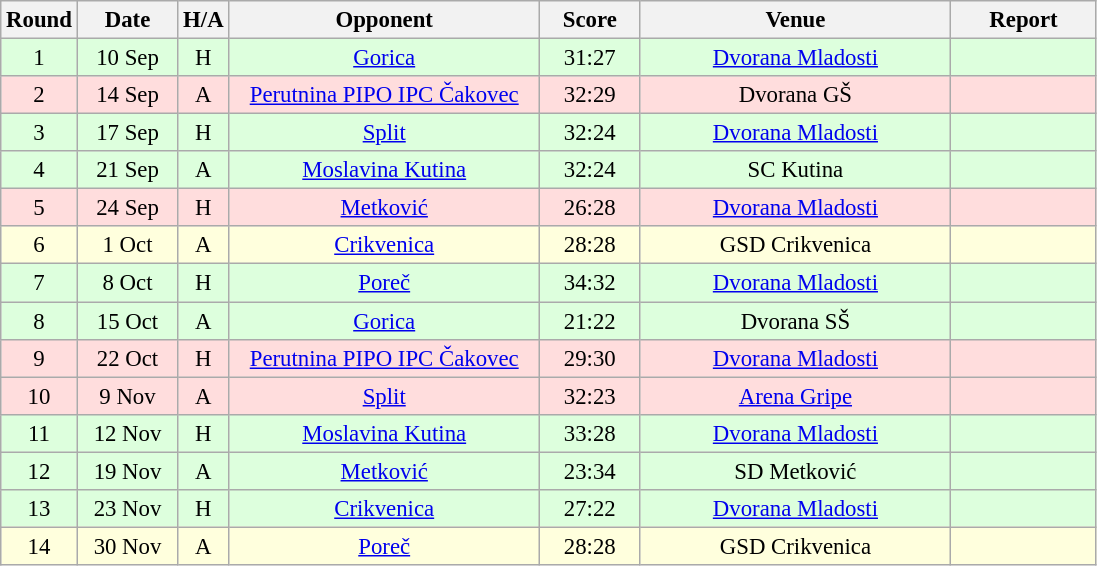<table class="wikitable sortable" style="text-align: center; font-size:95%;">
<tr>
<th width="30">Round</th>
<th width="60">Date</th>
<th width="20">H/A</th>
<th width="200">Opponent</th>
<th width="60">Score</th>
<th width="200">Venue</th>
<th width="90" class="unsortable">Report</th>
</tr>
<tr bgcolor="#ddffdd">
<td>1</td>
<td>10 Sep</td>
<td>H</td>
<td><a href='#'>Gorica</a></td>
<td>31:27</td>
<td><a href='#'>Dvorana Mladosti</a></td>
<td></td>
</tr>
<tr bgcolor="#ffdddd">
<td>2</td>
<td>14 Sep</td>
<td>A</td>
<td><a href='#'>Perutnina PIPO IPC Čakovec</a></td>
<td>32:29</td>
<td>Dvorana GŠ</td>
<td></td>
</tr>
<tr bgcolor="#ddffdd">
<td>3</td>
<td>17 Sep</td>
<td>H</td>
<td><a href='#'>Split</a></td>
<td>32:24</td>
<td><a href='#'>Dvorana Mladosti</a></td>
<td></td>
</tr>
<tr bgcolor="#ddffdd">
<td>4</td>
<td>21 Sep</td>
<td>A</td>
<td><a href='#'>Moslavina Kutina</a></td>
<td>32:24</td>
<td>SC Kutina</td>
<td></td>
</tr>
<tr bgcolor="#ffdddd">
<td>5</td>
<td>24 Sep</td>
<td>H</td>
<td><a href='#'>Metković</a></td>
<td>26:28</td>
<td><a href='#'>Dvorana Mladosti</a></td>
<td></td>
</tr>
<tr bgcolor="#ffffdd">
<td>6</td>
<td>1 Oct</td>
<td>A</td>
<td><a href='#'>Crikvenica</a></td>
<td>28:28</td>
<td>GSD Crikvenica</td>
<td></td>
</tr>
<tr bgcolor="#ddffdd">
<td>7</td>
<td>8 Oct</td>
<td>H</td>
<td><a href='#'>Poreč</a></td>
<td>34:32</td>
<td><a href='#'>Dvorana Mladosti</a></td>
<td></td>
</tr>
<tr bgcolor="#ddffdd">
<td>8</td>
<td>15 Oct</td>
<td>A</td>
<td><a href='#'>Gorica</a></td>
<td>21:22</td>
<td>Dvorana SŠ</td>
<td></td>
</tr>
<tr bgcolor="#ffdddd">
<td>9</td>
<td>22 Oct</td>
<td>H</td>
<td><a href='#'>Perutnina PIPO IPC Čakovec</a></td>
<td>29:30</td>
<td><a href='#'>Dvorana Mladosti</a></td>
<td></td>
</tr>
<tr bgcolor="#ffdddd">
<td>10</td>
<td>9 Nov</td>
<td>A</td>
<td><a href='#'>Split</a></td>
<td>32:23</td>
<td><a href='#'>Arena Gripe</a></td>
<td></td>
</tr>
<tr bgcolor="#ddffdd">
<td>11</td>
<td>12 Nov</td>
<td>H</td>
<td><a href='#'>Moslavina Kutina</a></td>
<td>33:28</td>
<td><a href='#'>Dvorana Mladosti</a></td>
<td></td>
</tr>
<tr bgcolor="#ddffdd">
<td>12</td>
<td>19 Nov</td>
<td>A</td>
<td><a href='#'>Metković</a></td>
<td>23:34</td>
<td>SD Metković</td>
<td></td>
</tr>
<tr bgcolor="#ddffdd">
<td>13</td>
<td>23 Nov</td>
<td>H</td>
<td><a href='#'>Crikvenica</a></td>
<td>27:22</td>
<td><a href='#'>Dvorana Mladosti</a></td>
<td></td>
</tr>
<tr bgcolor="#ffffdd">
<td>14</td>
<td>30 Nov</td>
<td>A</td>
<td><a href='#'>Poreč</a></td>
<td>28:28</td>
<td>GSD Crikvenica</td>
<td></td>
</tr>
</table>
